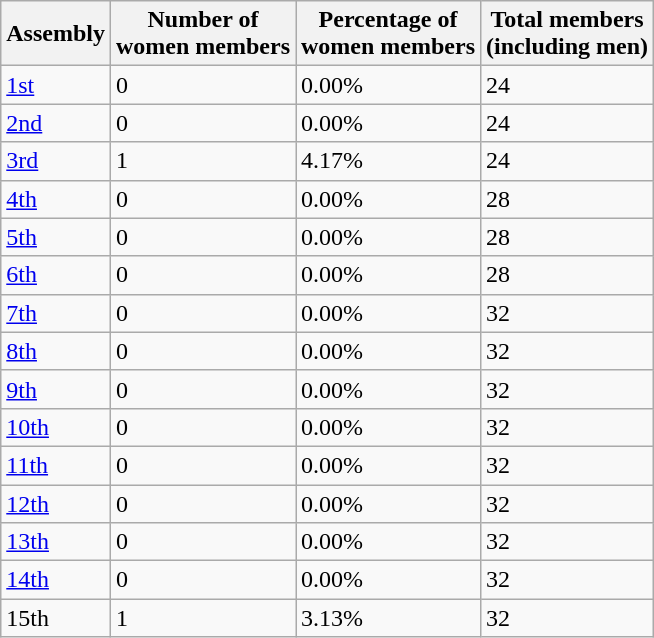<table class=wikitable sortable>
<tr>
<th>Assembly</th>
<th>Number of<br>women members</th>
<th>Percentage of<br>women members</th>
<th>Total members<br>(including men)</th>
</tr>
<tr>
<td><a href='#'>1st</a></td>
<td>0</td>
<td>0.00%</td>
<td>24</td>
</tr>
<tr>
<td><a href='#'>2nd</a></td>
<td>0</td>
<td>0.00%</td>
<td>24</td>
</tr>
<tr>
<td><a href='#'>3rd</a></td>
<td>1</td>
<td>4.17%</td>
<td>24</td>
</tr>
<tr>
<td><a href='#'>4th</a></td>
<td>0</td>
<td>0.00%</td>
<td>28</td>
</tr>
<tr>
<td><a href='#'>5th</a></td>
<td>0</td>
<td>0.00%</td>
<td>28</td>
</tr>
<tr>
<td><a href='#'>6th</a></td>
<td>0</td>
<td>0.00%</td>
<td>28</td>
</tr>
<tr>
<td><a href='#'>7th</a></td>
<td>0</td>
<td>0.00%</td>
<td>32</td>
</tr>
<tr>
<td><a href='#'>8th</a></td>
<td>0</td>
<td>0.00%</td>
<td>32</td>
</tr>
<tr>
<td><a href='#'>9th</a></td>
<td>0</td>
<td>0.00%</td>
<td>32</td>
</tr>
<tr>
<td><a href='#'>10th</a></td>
<td>0</td>
<td>0.00%</td>
<td>32</td>
</tr>
<tr>
<td><a href='#'>11th</a></td>
<td>0</td>
<td>0.00%</td>
<td>32</td>
</tr>
<tr>
<td><a href='#'>12th</a></td>
<td>0</td>
<td>0.00%</td>
<td>32</td>
</tr>
<tr>
<td><a href='#'>13th</a></td>
<td>0</td>
<td>0.00%</td>
<td>32</td>
</tr>
<tr>
<td><a href='#'>14th</a></td>
<td>0</td>
<td>0.00%</td>
<td>32</td>
</tr>
<tr>
<td>15th</td>
<td>1</td>
<td>3.13%</td>
<td>32</td>
</tr>
</table>
